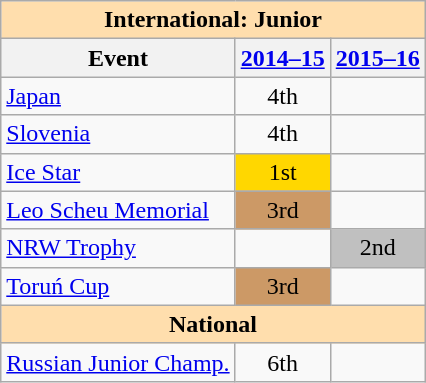<table class="wikitable" style="text-align:center">
<tr>
<th style="background-color: #ffdead; " colspan=3 align=center>International: Junior</th>
</tr>
<tr>
<th>Event</th>
<th><a href='#'>2014–15</a></th>
<th><a href='#'>2015–16</a></th>
</tr>
<tr>
<td align=left> <a href='#'>Japan</a></td>
<td>4th</td>
<td></td>
</tr>
<tr>
<td align=left> <a href='#'>Slovenia</a></td>
<td>4th</td>
<td></td>
</tr>
<tr>
<td align=left><a href='#'>Ice Star</a></td>
<td bgcolor=gold>1st</td>
<td></td>
</tr>
<tr>
<td align=left><a href='#'>Leo Scheu Memorial</a></td>
<td bgcolor=cc9966>3rd</td>
<td></td>
</tr>
<tr>
<td align=left><a href='#'>NRW Trophy</a></td>
<td></td>
<td bgcolor=silver>2nd</td>
</tr>
<tr>
<td align=left><a href='#'>Toruń Cup</a></td>
<td bgcolor=cc9966>3rd</td>
<td></td>
</tr>
<tr>
<th style="background-color: #ffdead; " colspan=3 align=center>National</th>
</tr>
<tr>
<td align=left><a href='#'>Russian Junior Champ.</a></td>
<td>6th</td>
<td></td>
</tr>
</table>
